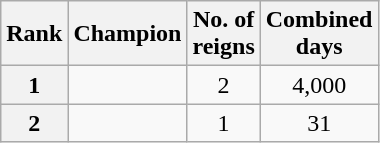<table class="wikitable sortable" style="text-align: center">
<tr>
<th>Rank</th>
<th>Champion</th>
<th>No. of<br>reigns</th>
<th>Combined<br>days</th>
</tr>
<tr>
<th>1</th>
<td></td>
<td>2</td>
<td>4,000</td>
</tr>
<tr>
<th>2</th>
<td></td>
<td>1</td>
<td>31</td>
</tr>
</table>
